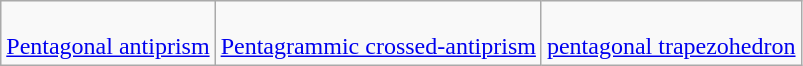<table class="wikitable">
<tr>
<td><br><a href='#'>Pentagonal antiprism</a></td>
<td><br><a href='#'>Pentagrammic crossed-antiprism</a></td>
<td><br><a href='#'>pentagonal trapezohedron</a></td>
</tr>
</table>
